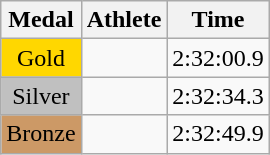<table class="wikitable">
<tr>
<th>Medal</th>
<th>Athlete</th>
<th>Time</th>
</tr>
<tr>
<td style="text-align:center;background-color:gold;">Gold</td>
<td></td>
<td>2:32:00.9</td>
</tr>
<tr>
<td style="text-align:center;background-color:silver;">Silver</td>
<td></td>
<td>2:32:34.3</td>
</tr>
<tr>
<td style="text-align:center;background-color:#CC9966;">Bronze</td>
<td></td>
<td>2:32:49.9</td>
</tr>
</table>
